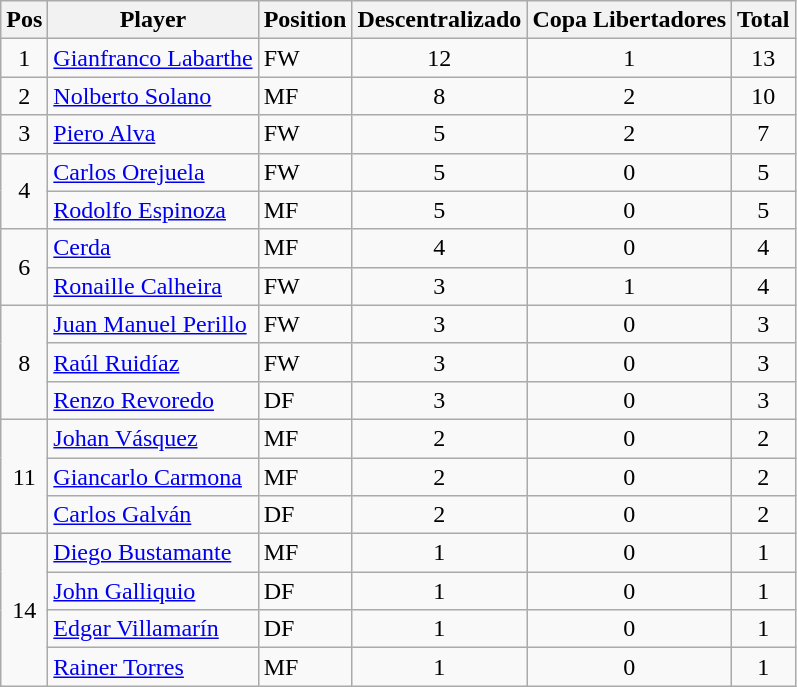<table class="wikitable">
<tr>
<th>Pos</th>
<th>Player</th>
<th>Position</th>
<th>Descentralizado</th>
<th>Copa Libertadores</th>
<th>Total</th>
</tr>
<tr>
<td align=center>1</td>
<td> <a href='#'>Gianfranco Labarthe</a></td>
<td>FW</td>
<td align=center>12</td>
<td align=center>1</td>
<td align=center>13</td>
</tr>
<tr>
<td align=center>2</td>
<td> <a href='#'>Nolberto Solano</a></td>
<td>MF</td>
<td align=center>8</td>
<td align=center>2</td>
<td align=center>10</td>
</tr>
<tr>
<td align=center>3</td>
<td> <a href='#'>Piero Alva</a></td>
<td>FW</td>
<td align=center>5</td>
<td align=center>2</td>
<td align=center>7</td>
</tr>
<tr>
<td rowspan="2" align=center>4</td>
<td> <a href='#'>Carlos Orejuela</a></td>
<td>FW</td>
<td align=center>5</td>
<td align=center>0</td>
<td align=center>5</td>
</tr>
<tr>
<td> <a href='#'>Rodolfo Espinoza</a></td>
<td>MF</td>
<td align=center>5</td>
<td align=center>0</td>
<td align=center>5</td>
</tr>
<tr>
<td rowspan="2" align=center>6</td>
<td> <a href='#'>Cerda</a></td>
<td>MF</td>
<td align=center>4</td>
<td align=center>0</td>
<td align=center>4</td>
</tr>
<tr>
<td> <a href='#'>Ronaille Calheira</a></td>
<td>FW</td>
<td align=center>3</td>
<td align=center>1</td>
<td align=center>4</td>
</tr>
<tr>
<td rowspan="3" align=center>8</td>
<td> <a href='#'>Juan Manuel Perillo</a></td>
<td>FW</td>
<td align=center>3</td>
<td align=center>0</td>
<td align=center>3</td>
</tr>
<tr>
<td> <a href='#'>Raúl Ruidíaz</a></td>
<td>FW</td>
<td align=center>3</td>
<td align=center>0</td>
<td align=center>3</td>
</tr>
<tr>
<td> <a href='#'>Renzo Revoredo</a></td>
<td>DF</td>
<td align=center>3</td>
<td align=center>0</td>
<td align=center>3</td>
</tr>
<tr>
<td rowspan="3" align=center>11</td>
<td> <a href='#'>Johan Vásquez</a></td>
<td>MF</td>
<td align=center>2</td>
<td align=center>0</td>
<td align=center>2</td>
</tr>
<tr>
<td> <a href='#'>Giancarlo Carmona</a></td>
<td>MF</td>
<td align=center>2</td>
<td align=center>0</td>
<td align=center>2</td>
</tr>
<tr>
<td> <a href='#'>Carlos Galván</a></td>
<td>DF</td>
<td align=center>2</td>
<td align=center>0</td>
<td align=center>2</td>
</tr>
<tr>
<td rowspan="4" align=center>14</td>
<td> <a href='#'>Diego Bustamante</a></td>
<td>MF</td>
<td align=center>1</td>
<td align=center>0</td>
<td align=center>1</td>
</tr>
<tr>
<td> <a href='#'>John Galliquio</a></td>
<td>DF</td>
<td align=center>1</td>
<td align=center>0</td>
<td align=center>1</td>
</tr>
<tr>
<td> <a href='#'>Edgar Villamarín</a></td>
<td>DF</td>
<td align=center>1</td>
<td align=center>0</td>
<td align=center>1</td>
</tr>
<tr>
<td> <a href='#'>Rainer Torres</a></td>
<td>MF</td>
<td align=center>1</td>
<td align=center>0</td>
<td align=center>1</td>
</tr>
</table>
